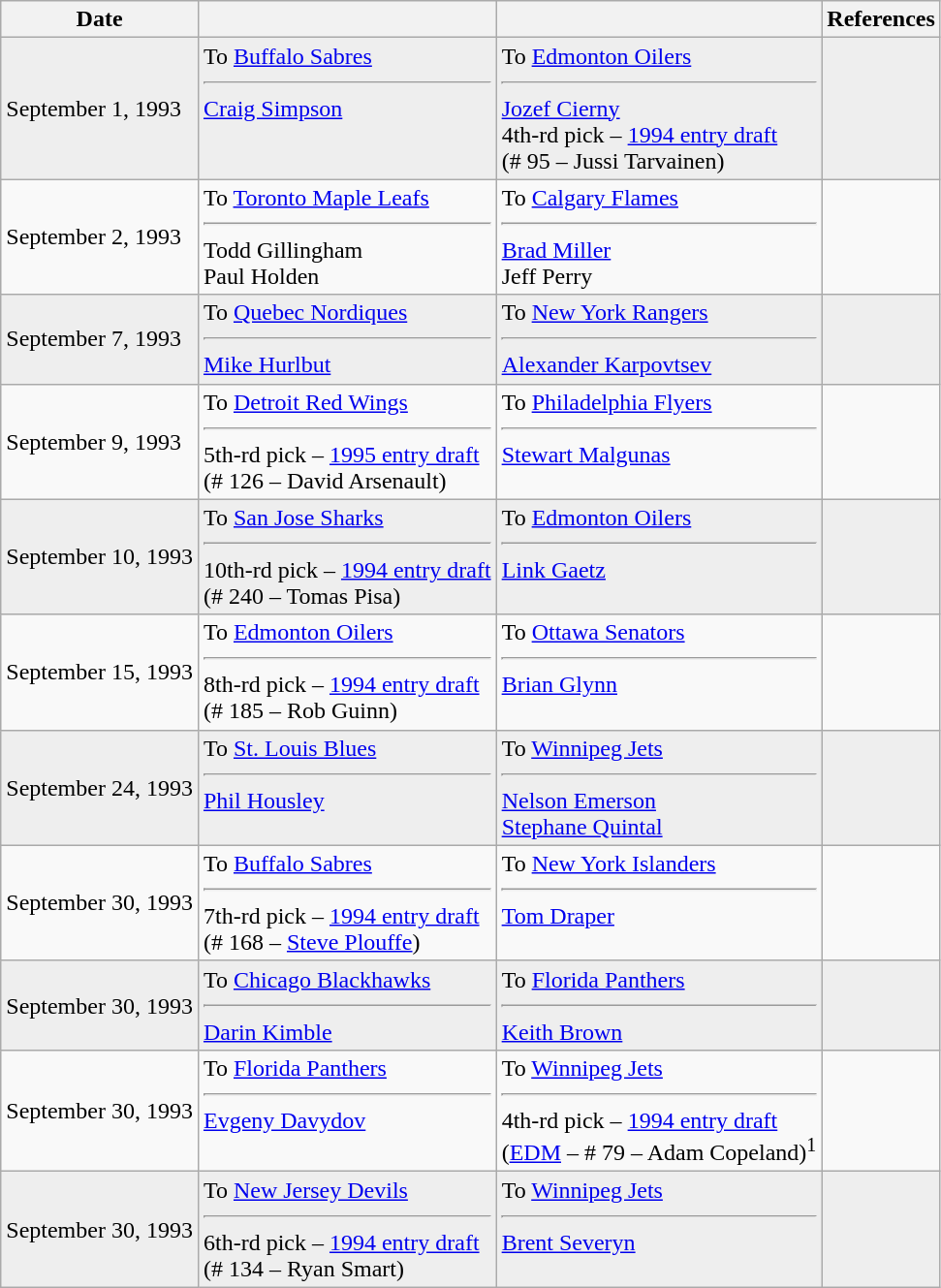<table class="wikitable">
<tr>
<th>Date</th>
<th></th>
<th></th>
<th>References</th>
</tr>
<tr bgcolor="#eeeeee">
<td>September 1, 1993</td>
<td valign="top">To <a href='#'>Buffalo Sabres</a><hr><a href='#'>Craig Simpson</a></td>
<td valign="top">To <a href='#'>Edmonton Oilers</a><hr><a href='#'>Jozef Cierny</a><br>4th-rd pick – <a href='#'>1994 entry draft</a><br>(# 95 – Jussi Tarvainen)</td>
<td></td>
</tr>
<tr>
<td>September 2, 1993</td>
<td valign="top">To <a href='#'>Toronto Maple Leafs</a><hr>Todd Gillingham<br>Paul Holden</td>
<td valign="top">To <a href='#'>Calgary Flames</a><hr><a href='#'>Brad Miller</a><br>Jeff Perry</td>
<td></td>
</tr>
<tr bgcolor="#eeeeee">
<td>September 7, 1993</td>
<td valign="top">To <a href='#'>Quebec Nordiques</a><hr><a href='#'>Mike Hurlbut</a></td>
<td valign="top">To <a href='#'>New York Rangers</a><hr><a href='#'>Alexander Karpovtsev</a></td>
<td></td>
</tr>
<tr>
<td>September 9, 1993</td>
<td valign="top">To <a href='#'>Detroit Red Wings</a><hr>5th-rd pick – <a href='#'>1995 entry draft</a><br>(# 126 – David Arsenault)</td>
<td valign="top">To <a href='#'>Philadelphia Flyers</a><hr><a href='#'>Stewart Malgunas</a></td>
<td></td>
</tr>
<tr bgcolor="#eeeeee">
<td>September 10, 1993</td>
<td valign="top">To <a href='#'>San Jose Sharks</a><hr>10th-rd pick – <a href='#'>1994 entry draft</a><br>(# 240 – Tomas Pisa)</td>
<td valign="top">To <a href='#'>Edmonton Oilers</a><hr><a href='#'>Link Gaetz</a></td>
<td></td>
</tr>
<tr>
<td>September 15, 1993</td>
<td valign="top">To <a href='#'>Edmonton Oilers</a><hr>8th-rd pick – <a href='#'>1994 entry draft</a><br>(# 185 – Rob Guinn)</td>
<td valign="top">To <a href='#'>Ottawa Senators</a><hr><a href='#'>Brian Glynn</a></td>
<td></td>
</tr>
<tr bgcolor="#eeeeee">
<td>September 24, 1993</td>
<td valign="top">To <a href='#'>St. Louis Blues</a><hr><a href='#'>Phil Housley</a></td>
<td valign="top">To <a href='#'>Winnipeg Jets</a><hr><a href='#'>Nelson Emerson</a><br><a href='#'>Stephane Quintal</a></td>
<td></td>
</tr>
<tr>
<td>September 30, 1993</td>
<td valign="top">To <a href='#'>Buffalo Sabres</a><hr>7th-rd pick – <a href='#'>1994 entry draft</a><br>(# 168 – <a href='#'>Steve Plouffe</a>)</td>
<td valign="top">To <a href='#'>New York Islanders</a><hr><a href='#'>Tom Draper</a></td>
<td></td>
</tr>
<tr bgcolor="#eeeeee">
<td>September 30, 1993</td>
<td valign="top">To <a href='#'>Chicago Blackhawks</a><hr><a href='#'>Darin Kimble</a></td>
<td valign="top">To <a href='#'>Florida Panthers</a><hr><a href='#'>Keith Brown</a></td>
<td></td>
</tr>
<tr>
<td>September 30, 1993</td>
<td valign="top">To <a href='#'>Florida Panthers</a><hr><a href='#'>Evgeny Davydov</a></td>
<td valign="top">To <a href='#'>Winnipeg Jets</a><hr>4th-rd pick – <a href='#'>1994 entry draft</a><br>(<a href='#'>EDM</a> – # 79 – Adam Copeland)<sup>1</sup></td>
<td></td>
</tr>
<tr bgcolor="#eeeeee">
<td>September 30, 1993</td>
<td valign="top">To <a href='#'>New Jersey Devils</a><hr>6th-rd pick – <a href='#'>1994 entry draft</a><br>(# 134 – Ryan Smart)</td>
<td valign="top">To <a href='#'>Winnipeg Jets</a><hr><a href='#'>Brent Severyn</a></td>
<td></td>
</tr>
</table>
